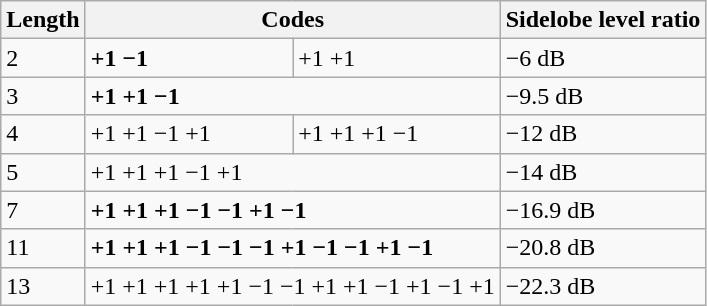<table class="wikitable">
<tr>
<th>Length</th>
<th colspan="2">Codes</th>
<th>Sidelobe level ratio</th>
</tr>
<tr>
<td>2</td>
<td><strong>+1 −1</strong></td>
<td>+1 +1</td>
<td>−6 dB</td>
</tr>
<tr>
<td>3</td>
<td colspan="2"><strong>+1 +1 −1</strong></td>
<td>−9.5 dB</td>
</tr>
<tr>
<td>4</td>
<td>+1 +1 −1 +1</td>
<td>+1 +1 +1 −1</td>
<td>−12 dB</td>
</tr>
<tr>
<td>5</td>
<td colspan="2">+1 +1 +1 −1 +1</td>
<td>−14 dB</td>
</tr>
<tr>
<td>7</td>
<td colspan="2"><strong>+1 +1 +1 −1 −1 +1 −1</strong></td>
<td>−16.9 dB</td>
</tr>
<tr>
<td>11</td>
<td colspan="2"><strong>+1 +1 +1 −1 −1 −1 +1 −1 −1 +1 −1</strong></td>
<td>−20.8 dB</td>
</tr>
<tr>
<td>13</td>
<td colspan="2">+1 +1 +1 +1 +1 −1 −1 +1 +1 −1 +1 −1 +1</td>
<td>−22.3 dB</td>
</tr>
</table>
